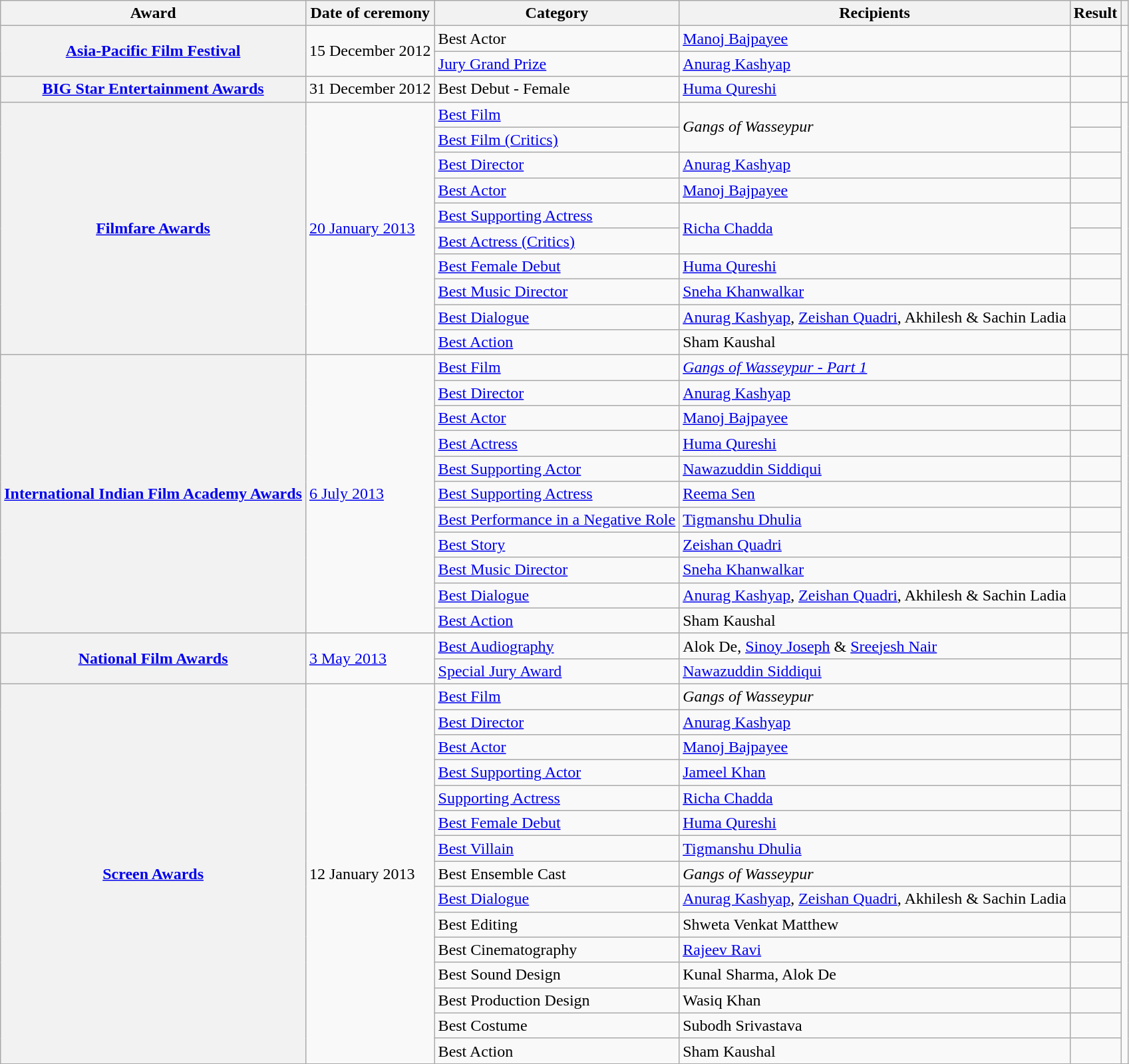<table class="wikitable plainrowheaders sortable">
<tr>
<th scope="col">Award</th>
<th scope="col">Date of ceremony</th>
<th scope="col">Category</th>
<th scope="col">Recipients</th>
<th scope="col">Result</th>
<th scope="col" class="unsortable"></th>
</tr>
<tr>
<th scope="row" rowspan="2"><a href='#'>Asia-Pacific Film Festival</a></th>
<td rowspan="2">15 December 2012</td>
<td>Best Actor</td>
<td><a href='#'>Manoj Bajpayee</a></td>
<td></td>
<td rowspan="2"></td>
</tr>
<tr>
<td><a href='#'>Jury Grand Prize</a></td>
<td><a href='#'>Anurag Kashyap</a></td>
<td></td>
</tr>
<tr>
<th scope="row"><a href='#'>BIG Star Entertainment Awards</a></th>
<td>31 December 2012</td>
<td>Best Debut - Female</td>
<td><a href='#'>Huma Qureshi</a></td>
<td></td>
<td></td>
</tr>
<tr>
<th scope="row" rowspan="10"><a href='#'>Filmfare Awards</a></th>
<td rowspan="10"><a href='#'>20 January 2013</a></td>
<td><a href='#'>Best Film</a></td>
<td rowspan=2"><em>Gangs of Wasseypur</em></td>
<td></td>
<td style="text-align:center;" rowspan="10"><br></td>
</tr>
<tr>
<td><a href='#'>Best Film (Critics)</a></td>
<td></td>
</tr>
<tr>
<td><a href='#'>Best Director</a></td>
<td><a href='#'>Anurag Kashyap</a></td>
<td></td>
</tr>
<tr>
<td><a href='#'>Best Actor</a></td>
<td><a href='#'>Manoj Bajpayee</a></td>
<td></td>
</tr>
<tr>
<td><a href='#'>Best Supporting Actress</a></td>
<td rowspan="2"><a href='#'>Richa Chadda</a></td>
<td></td>
</tr>
<tr>
<td><a href='#'>Best Actress (Critics)</a></td>
<td></td>
</tr>
<tr>
<td><a href='#'>Best Female Debut</a></td>
<td><a href='#'>Huma Qureshi</a></td>
<td></td>
</tr>
<tr>
<td><a href='#'>Best Music Director</a></td>
<td><a href='#'>Sneha Khanwalkar</a></td>
<td></td>
</tr>
<tr>
<td><a href='#'>Best Dialogue</a></td>
<td><a href='#'>Anurag Kashyap</a>, <a href='#'>Zeishan Quadri</a>, Akhilesh & Sachin Ladia</td>
<td></td>
</tr>
<tr>
<td><a href='#'>Best Action</a></td>
<td>Sham Kaushal</td>
<td></td>
</tr>
<tr>
<th scope="row" rowspan="11"><a href='#'>International Indian Film Academy Awards</a></th>
<td rowspan="11"><a href='#'>6 July 2013</a></td>
<td><a href='#'>Best Film</a></td>
<td><em><a href='#'>Gangs of Wasseypur - Part 1</a></em></td>
<td></td>
<td style="text-align:center;" rowspan="11"></td>
</tr>
<tr>
<td><a href='#'>Best Director</a></td>
<td><a href='#'>Anurag Kashyap</a></td>
<td></td>
</tr>
<tr>
<td><a href='#'>Best Actor</a></td>
<td><a href='#'>Manoj Bajpayee</a></td>
<td></td>
</tr>
<tr>
<td><a href='#'>Best Actress</a></td>
<td><a href='#'>Huma Qureshi</a></td>
<td></td>
</tr>
<tr>
<td><a href='#'>Best Supporting Actor</a></td>
<td><a href='#'>Nawazuddin Siddiqui</a></td>
<td></td>
</tr>
<tr>
<td><a href='#'>Best Supporting Actress</a></td>
<td><a href='#'>Reema Sen</a></td>
<td></td>
</tr>
<tr>
<td><a href='#'>Best Performance in a Negative Role</a></td>
<td><a href='#'>Tigmanshu Dhulia</a></td>
<td></td>
</tr>
<tr>
<td><a href='#'>Best Story</a></td>
<td><a href='#'>Zeishan Quadri</a></td>
<td></td>
</tr>
<tr>
<td><a href='#'>Best Music Director</a></td>
<td><a href='#'>Sneha Khanwalkar</a></td>
<td></td>
</tr>
<tr>
<td><a href='#'>Best Dialogue</a></td>
<td><a href='#'>Anurag Kashyap</a>, <a href='#'>Zeishan Quadri</a>, Akhilesh & Sachin Ladia</td>
<td></td>
</tr>
<tr>
<td><a href='#'>Best Action</a></td>
<td>Sham Kaushal</td>
<td></td>
</tr>
<tr>
<th scope="row" rowspan="2"><a href='#'>National Film Awards</a></th>
<td rowspan="2"><a href='#'>3 May 2013</a></td>
<td><a href='#'>Best Audiography</a></td>
<td>Alok De, <a href='#'>Sinoy Joseph</a> & <a href='#'>Sreejesh Nair</a></td>
<td></td>
<td style="text-align:center;" rowspan="2"></td>
</tr>
<tr>
<td><a href='#'>Special Jury Award</a></td>
<td><a href='#'>Nawazuddin Siddiqui</a></td>
<td></td>
</tr>
<tr>
<th scope="row" rowspan="15"><a href='#'>Screen Awards</a></th>
<td rowspan="15">12 January 2013</td>
<td><a href='#'>Best Film</a></td>
<td><em>Gangs of Wasseypur</em></td>
<td></td>
<td style="text-align:center;" rowspan="15"></td>
</tr>
<tr>
<td><a href='#'>Best Director</a></td>
<td><a href='#'>Anurag Kashyap</a></td>
<td></td>
</tr>
<tr>
<td><a href='#'>Best Actor</a></td>
<td><a href='#'>Manoj Bajpayee</a></td>
<td></td>
</tr>
<tr>
<td><a href='#'>Best Supporting Actor</a></td>
<td><a href='#'>Jameel Khan</a></td>
<td></td>
</tr>
<tr>
<td><a href='#'>Supporting Actress</a></td>
<td><a href='#'>Richa Chadda</a></td>
<td></td>
</tr>
<tr>
<td><a href='#'>Best Female Debut</a></td>
<td><a href='#'>Huma Qureshi</a></td>
<td></td>
</tr>
<tr>
<td><a href='#'>Best Villain</a></td>
<td><a href='#'>Tigmanshu Dhulia</a></td>
<td></td>
</tr>
<tr>
<td>Best Ensemble Cast</td>
<td><em>Gangs of Wasseypur</em></td>
<td></td>
</tr>
<tr>
<td><a href='#'>Best Dialogue</a></td>
<td><a href='#'>Anurag Kashyap</a>, <a href='#'>Zeishan Quadri</a>, Akhilesh & Sachin Ladia</td>
<td></td>
</tr>
<tr>
<td>Best Editing</td>
<td>Shweta Venkat Matthew</td>
<td></td>
</tr>
<tr>
<td>Best Cinematography</td>
<td><a href='#'>Rajeev Ravi</a></td>
<td></td>
</tr>
<tr>
<td>Best Sound Design</td>
<td>Kunal Sharma, Alok De</td>
<td></td>
</tr>
<tr>
<td>Best Production Design</td>
<td>Wasiq Khan</td>
<td></td>
</tr>
<tr>
<td>Best Costume</td>
<td>Subodh Srivastava</td>
<td></td>
</tr>
<tr>
<td>Best Action</td>
<td>Sham Kaushal</td>
<td></td>
</tr>
<tr>
</tr>
</table>
